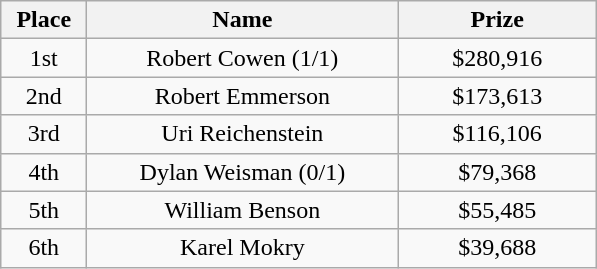<table class="wikitable">
<tr>
<th width="50">Place</th>
<th width="200">Name</th>
<th width="125">Prize</th>
</tr>
<tr>
<td align = "center">1st</td>
<td align = "center">Robert Cowen (1/1)</td>
<td align="center">$280,916</td>
</tr>
<tr>
<td align = "center">2nd</td>
<td align = "center">Robert Emmerson</td>
<td align="center">$173,613</td>
</tr>
<tr>
<td align = "center">3rd</td>
<td align = "center">Uri Reichenstein</td>
<td align="center">$116,106</td>
</tr>
<tr>
<td align = "center">4th</td>
<td align = "center">Dylan Weisman (0/1)</td>
<td align="center">$79,368</td>
</tr>
<tr>
<td align = "center">5th</td>
<td align = "center">William Benson</td>
<td align="center">$55,485</td>
</tr>
<tr>
<td align = "center">6th</td>
<td align = "center">Karel Mokry</td>
<td align="center">$39,688</td>
</tr>
</table>
